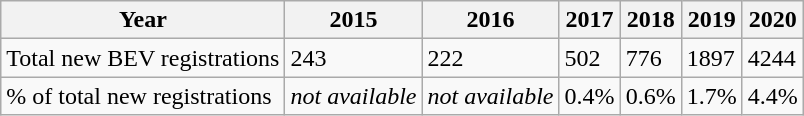<table class="wikitable">
<tr>
<th>Year</th>
<th>2015</th>
<th>2016</th>
<th>2017</th>
<th>2018</th>
<th>2019</th>
<th>2020</th>
</tr>
<tr>
<td>Total new BEV registrations</td>
<td>243</td>
<td>222</td>
<td>502</td>
<td>776</td>
<td>1897</td>
<td>4244</td>
</tr>
<tr>
<td>% of total new registrations</td>
<td><em>not available</em></td>
<td><em>not available</em></td>
<td>0.4%</td>
<td>0.6%</td>
<td>1.7%</td>
<td>4.4%</td>
</tr>
</table>
